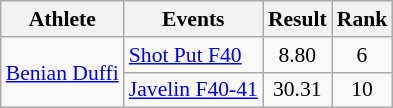<table class=wikitable style="font-size:90%">
<tr align=center>
<th>Athlete</th>
<th>Events</th>
<th>Result</th>
<th>Rank</th>
</tr>
<tr align=center>
<td align=left rowspan=2><a href='#'>Benian Duffi</a></td>
<td align=left><a href='#'>Shot Put F40</a></td>
<td>8.80</td>
<td>6</td>
</tr>
<tr align=center>
<td align=left><a href='#'>Javelin F40-41</a></td>
<td>30.31</td>
<td>10</td>
</tr>
</table>
